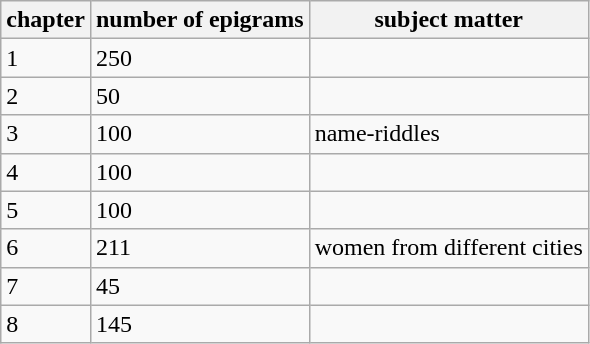<table class="wikitable">
<tr>
<th>chapter</th>
<th>number of epigrams</th>
<th>subject matter</th>
</tr>
<tr>
<td>1</td>
<td>250</td>
<td></td>
</tr>
<tr>
<td>2</td>
<td>50</td>
<td></td>
</tr>
<tr>
<td>3</td>
<td>100</td>
<td>name-riddles</td>
</tr>
<tr>
<td>4</td>
<td>100</td>
<td></td>
</tr>
<tr>
<td>5</td>
<td>100</td>
<td></td>
</tr>
<tr>
<td>6</td>
<td>211</td>
<td>women from different cities</td>
</tr>
<tr>
<td>7</td>
<td>45</td>
<td></td>
</tr>
<tr>
<td>8</td>
<td>145</td>
<td></td>
</tr>
</table>
